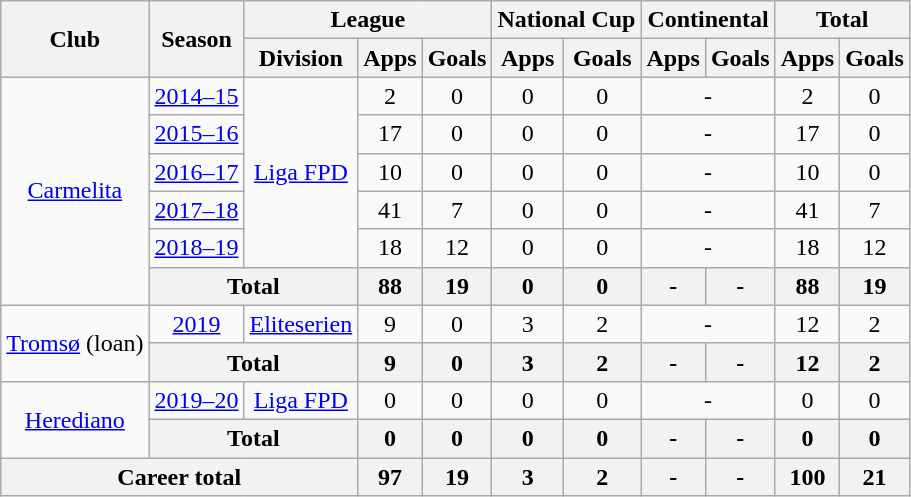<table class="wikitable" style="text-align: center;">
<tr>
<th rowspan="2">Club</th>
<th rowspan="2">Season</th>
<th colspan="3">League</th>
<th colspan="2">National Cup</th>
<th colspan="2">Continental</th>
<th colspan="2">Total</th>
</tr>
<tr>
<th>Division</th>
<th>Apps</th>
<th>Goals</th>
<th>Apps</th>
<th>Goals</th>
<th>Apps</th>
<th>Goals</th>
<th>Apps</th>
<th>Goals</th>
</tr>
<tr>
<td rowspan="6"><a href='#'>Carmelita</a></td>
<td><a href='#'>2014–15</a></td>
<td rowspan="5"><a href='#'>Liga FPD</a></td>
<td>2</td>
<td>0</td>
<td>0</td>
<td>0</td>
<td colspan="2">-</td>
<td>2</td>
<td>0</td>
</tr>
<tr>
<td><a href='#'>2015–16</a></td>
<td>17</td>
<td>0</td>
<td>0</td>
<td>0</td>
<td colspan="2">-</td>
<td>17</td>
<td>0</td>
</tr>
<tr>
<td><a href='#'>2016–17</a></td>
<td>10</td>
<td>0</td>
<td>0</td>
<td>0</td>
<td colspan="2">-</td>
<td>10</td>
<td>0</td>
</tr>
<tr>
<td><a href='#'>2017–18</a></td>
<td>41</td>
<td>7</td>
<td>0</td>
<td>0</td>
<td colspan="2">-</td>
<td>41</td>
<td>7</td>
</tr>
<tr>
<td><a href='#'>2018–19</a></td>
<td>18</td>
<td>12</td>
<td>0</td>
<td>0</td>
<td colspan="2">-</td>
<td>18</td>
<td>12</td>
</tr>
<tr>
<th colspan="2">Total</th>
<th>88</th>
<th>19</th>
<th>0</th>
<th>0</th>
<th>-</th>
<th>-</th>
<th>88</th>
<th>19</th>
</tr>
<tr>
<td rowspan="2"><a href='#'>Tromsø</a> (loan)</td>
<td><a href='#'>2019</a></td>
<td rowspan="1"><a href='#'>Eliteserien</a></td>
<td>9</td>
<td>0</td>
<td>3</td>
<td>2</td>
<td colspan="2">-</td>
<td>12</td>
<td>2</td>
</tr>
<tr>
<th colspan="2">Total</th>
<th>9</th>
<th>0</th>
<th>3</th>
<th>2</th>
<th>-</th>
<th>-</th>
<th>12</th>
<th>2</th>
</tr>
<tr>
<td rowspan="2"><a href='#'>Herediano</a></td>
<td><a href='#'>2019–20</a></td>
<td rowspan="1"><a href='#'>Liga FPD</a></td>
<td>0</td>
<td>0</td>
<td>0</td>
<td>0</td>
<td colspan="2">-</td>
<td>0</td>
<td>0</td>
</tr>
<tr>
<th colspan="2">Total</th>
<th>0</th>
<th>0</th>
<th>0</th>
<th>0</th>
<th>-</th>
<th>-</th>
<th>0</th>
<th>0</th>
</tr>
<tr>
<th colspan="3">Career total</th>
<th>97</th>
<th>19</th>
<th>3</th>
<th>2</th>
<th>-</th>
<th>-</th>
<th>100</th>
<th>21</th>
</tr>
</table>
